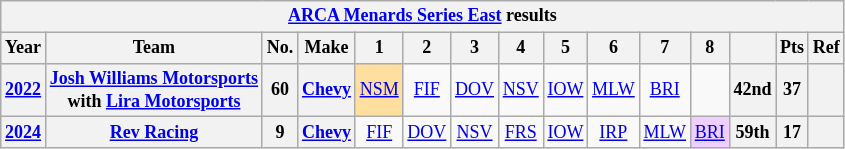<table class="wikitable" style="text-align:center; font-size:75%">
<tr>
<th colspan="15"><a href='#'>ARCA Menards Series East</a> results</th>
</tr>
<tr>
<th>Year</th>
<th>Team</th>
<th>No.</th>
<th>Make</th>
<th>1</th>
<th>2</th>
<th>3</th>
<th>4</th>
<th>5</th>
<th>6</th>
<th>7</th>
<th>8</th>
<th></th>
<th>Pts</th>
<th>Ref</th>
</tr>
<tr>
<th><a href='#'>2022</a></th>
<th><a href='#'>Josh Williams Motorsports</a> <br> with <a href='#'>Lira Motorsports</a></th>
<th>60</th>
<th><a href='#'>Chevy</a></th>
<td style="background:#FFDF9F;"><a href='#'>NSM</a><br></td>
<td><a href='#'>FIF</a></td>
<td><a href='#'>DOV</a></td>
<td><a href='#'>NSV</a></td>
<td><a href='#'>IOW</a></td>
<td><a href='#'>MLW</a></td>
<td><a href='#'>BRI</a></td>
<td></td>
<th>42nd</th>
<th>37</th>
<th></th>
</tr>
<tr>
<th><a href='#'>2024</a></th>
<th><a href='#'>Rev Racing</a></th>
<th>9</th>
<th><a href='#'>Chevy</a></th>
<td><a href='#'>FIF</a></td>
<td><a href='#'>DOV</a></td>
<td><a href='#'>NSV</a></td>
<td><a href='#'>FRS</a></td>
<td><a href='#'>IOW</a></td>
<td><a href='#'>IRP</a></td>
<td><a href='#'>MLW</a></td>
<td style="background:#EFCFFF;"><a href='#'>BRI</a><br></td>
<th>59th</th>
<th>17</th>
<th></th>
</tr>
</table>
